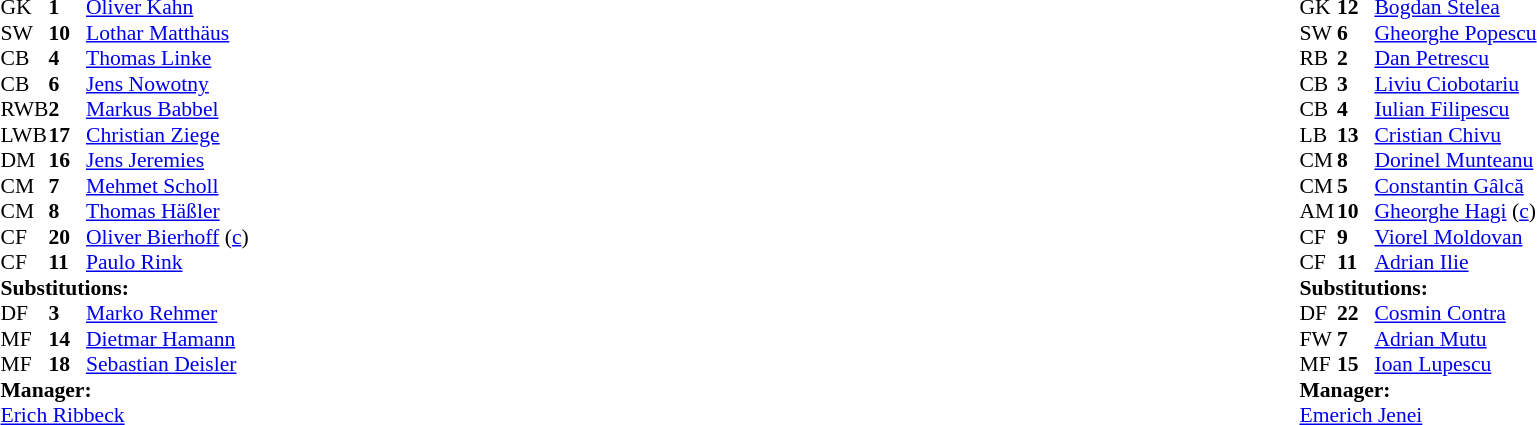<table style="width:100%;">
<tr>
<td style="vertical-align:top; width:40%;"><br><table style="font-size:90%" cellspacing="0" cellpadding="0">
<tr>
<th width="25"></th>
<th width="25"></th>
</tr>
<tr>
<td>GK</td>
<td><strong>1</strong></td>
<td><a href='#'>Oliver Kahn</a></td>
</tr>
<tr>
<td>SW</td>
<td><strong>10</strong></td>
<td><a href='#'>Lothar Matthäus</a></td>
<td></td>
<td></td>
</tr>
<tr>
<td>CB</td>
<td><strong>4</strong></td>
<td><a href='#'>Thomas Linke</a></td>
<td></td>
<td></td>
</tr>
<tr>
<td>CB</td>
<td><strong>6</strong></td>
<td><a href='#'>Jens Nowotny</a></td>
</tr>
<tr>
<td>RWB</td>
<td><strong>2</strong></td>
<td><a href='#'>Markus Babbel</a></td>
</tr>
<tr>
<td>LWB</td>
<td><strong>17</strong></td>
<td><a href='#'>Christian Ziege</a></td>
</tr>
<tr>
<td>DM</td>
<td><strong>16</strong></td>
<td><a href='#'>Jens Jeremies</a></td>
</tr>
<tr>
<td>CM</td>
<td><strong>7</strong></td>
<td><a href='#'>Mehmet Scholl</a></td>
</tr>
<tr>
<td>CM</td>
<td><strong>8</strong></td>
<td><a href='#'>Thomas Häßler</a></td>
<td></td>
<td></td>
</tr>
<tr>
<td>CF</td>
<td><strong>20</strong></td>
<td><a href='#'>Oliver Bierhoff</a> (<a href='#'>c</a>)</td>
</tr>
<tr>
<td>CF</td>
<td><strong>11</strong></td>
<td><a href='#'>Paulo Rink</a></td>
</tr>
<tr>
<td colspan=3><strong>Substitutions:</strong></td>
</tr>
<tr>
<td>DF</td>
<td><strong>3</strong></td>
<td><a href='#'>Marko Rehmer</a></td>
<td></td>
<td></td>
</tr>
<tr>
<td>MF</td>
<td><strong>14</strong></td>
<td><a href='#'>Dietmar Hamann</a></td>
<td></td>
<td></td>
</tr>
<tr>
<td>MF</td>
<td><strong>18</strong></td>
<td><a href='#'>Sebastian Deisler</a></td>
<td></td>
<td></td>
</tr>
<tr>
<td colspan=3><strong>Manager:</strong></td>
</tr>
<tr>
<td colspan=3><a href='#'>Erich Ribbeck</a></td>
</tr>
</table>
</td>
<td valign="top"></td>
<td style="vertical-align:top; width:50%;"><br><table style="font-size:90%; margin:auto;" cellspacing="0" cellpadding="0">
<tr>
<th width=25></th>
<th width=25></th>
</tr>
<tr>
<td>GK</td>
<td><strong>12</strong></td>
<td><a href='#'>Bogdan Stelea</a></td>
</tr>
<tr>
<td>SW</td>
<td><strong>6</strong></td>
<td><a href='#'>Gheorghe Popescu</a></td>
</tr>
<tr>
<td>RB</td>
<td><strong>2</strong></td>
<td><a href='#'>Dan Petrescu</a></td>
<td></td>
<td></td>
</tr>
<tr>
<td>CB</td>
<td><strong>3</strong></td>
<td><a href='#'>Liviu Ciobotariu</a></td>
</tr>
<tr>
<td>CB</td>
<td><strong>4</strong></td>
<td><a href='#'>Iulian Filipescu</a></td>
</tr>
<tr>
<td>LB</td>
<td><strong>13</strong></td>
<td><a href='#'>Cristian Chivu</a></td>
</tr>
<tr>
<td>CM</td>
<td><strong>8</strong></td>
<td><a href='#'>Dorinel Munteanu</a></td>
</tr>
<tr>
<td>CM</td>
<td><strong>5</strong></td>
<td><a href='#'>Constantin Gâlcă</a></td>
</tr>
<tr>
<td>AM</td>
<td><strong>10</strong></td>
<td><a href='#'>Gheorghe Hagi</a> (<a href='#'>c</a>)</td>
<td></td>
<td></td>
</tr>
<tr>
<td>CF</td>
<td><strong>9</strong></td>
<td><a href='#'>Viorel Moldovan</a></td>
<td></td>
<td></td>
</tr>
<tr>
<td>CF</td>
<td><strong>11</strong></td>
<td><a href='#'>Adrian Ilie</a></td>
<td></td>
</tr>
<tr>
<td colspan=3><strong>Substitutions:</strong></td>
</tr>
<tr>
<td>DF</td>
<td><strong>22</strong></td>
<td><a href='#'>Cosmin Contra</a></td>
<td></td>
<td></td>
</tr>
<tr>
<td>FW</td>
<td><strong>7</strong></td>
<td><a href='#'>Adrian Mutu</a></td>
<td></td>
<td></td>
</tr>
<tr>
<td>MF</td>
<td><strong>15</strong></td>
<td><a href='#'>Ioan Lupescu</a></td>
<td></td>
<td></td>
</tr>
<tr>
<td colspan=3><strong>Manager:</strong></td>
</tr>
<tr>
<td colspan=3><a href='#'>Emerich Jenei</a></td>
</tr>
</table>
</td>
</tr>
</table>
